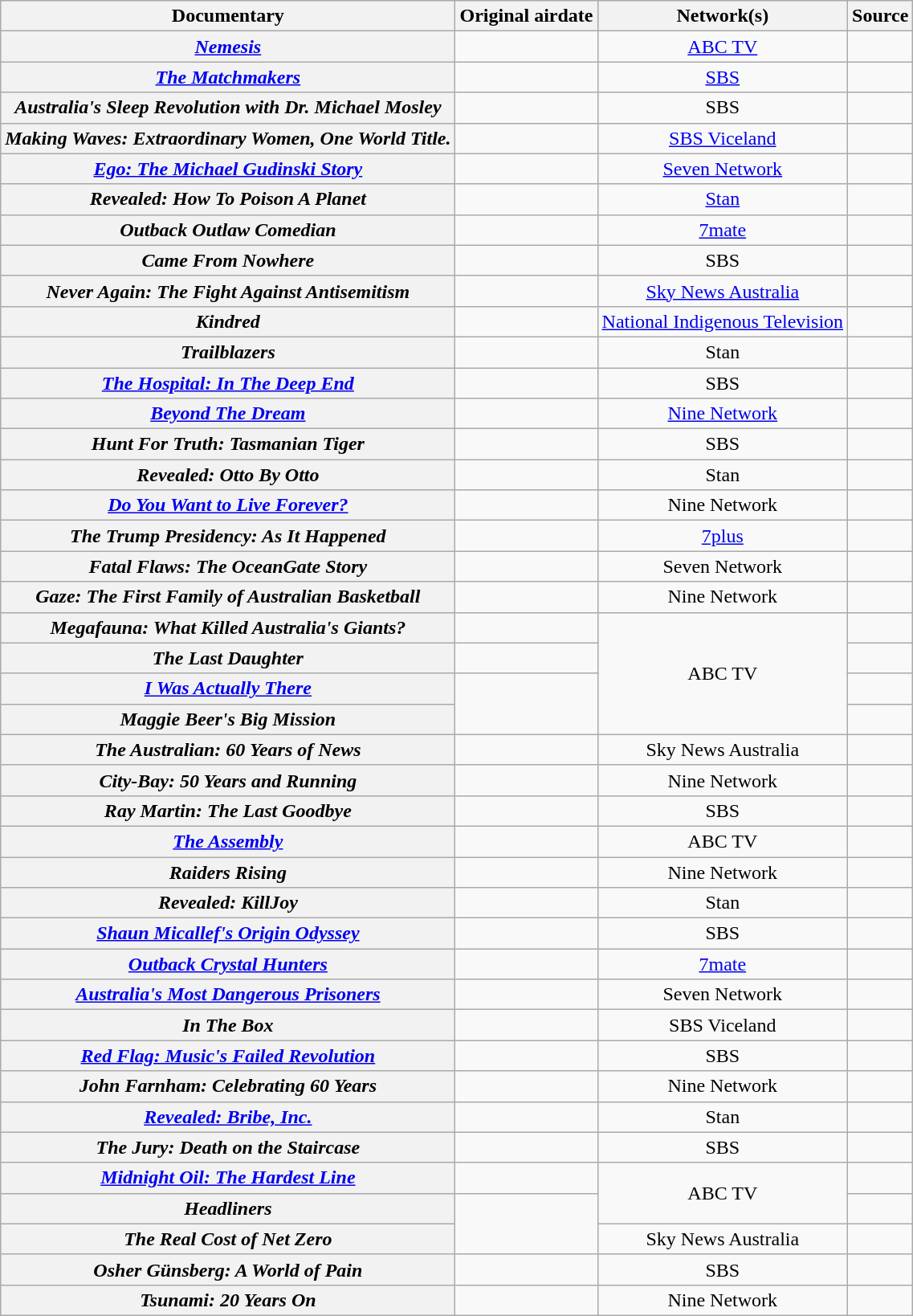<table class="wikitable plainrowheaders sortable" style="text-align:center">
<tr>
<th scope="col">Documentary</th>
<th scope="col">Original airdate</th>
<th scope="col">Network(s)</th>
<th scope="col" class="unsortable">Source</th>
</tr>
<tr>
<th scope="row"><em><a href='#'>Nemesis</a></em></th>
<td></td>
<td><a href='#'>ABC TV</a></td>
<td></td>
</tr>
<tr>
<th scope="row"><em><a href='#'>The Matchmakers</a></em></th>
<td></td>
<td><a href='#'>SBS</a></td>
<td></td>
</tr>
<tr>
<th scope="row"><em>Australia's Sleep Revolution with Dr. Michael Mosley</em></th>
<td></td>
<td>SBS</td>
<td></td>
</tr>
<tr>
<th scope="row"><em>Making Waves: Extraordinary Women, One World Title.</em></th>
<td></td>
<td><a href='#'>SBS Viceland</a></td>
<td></td>
</tr>
<tr>
<th scope="row"><em><a href='#'>Ego: The Michael Gudinski Story</a></em></th>
<td></td>
<td><a href='#'>Seven Network</a></td>
<td></td>
</tr>
<tr>
<th scope="row"><em>Revealed: How To Poison A Planet</em></th>
<td></td>
<td><a href='#'>Stan</a></td>
<td></td>
</tr>
<tr>
<th scope="row"><em>Outback Outlaw Comedian</em></th>
<td></td>
<td><a href='#'>7mate</a></td>
<td></td>
</tr>
<tr>
<th scope="row"><em>Came From Nowhere</em></th>
<td></td>
<td>SBS</td>
<td></td>
</tr>
<tr>
<th scope="row"><em>Never Again: The Fight Against Antisemitism</em></th>
<td></td>
<td><a href='#'>Sky News Australia</a></td>
<td></td>
</tr>
<tr>
<th scope="row"><em>Kindred</em></th>
<td></td>
<td><a href='#'>National Indigenous Television</a></td>
<td></td>
</tr>
<tr>
<th scope="row"><em>Trailblazers</em></th>
<td></td>
<td>Stan</td>
<td></td>
</tr>
<tr>
<th scope="row"><em><a href='#'>The Hospital: In The Deep End</a></em></th>
<td></td>
<td>SBS</td>
<td></td>
</tr>
<tr>
<th scope="row"><em><a href='#'>Beyond The Dream</a></em></th>
<td></td>
<td><a href='#'>Nine Network</a></td>
<td></td>
</tr>
<tr>
<th scope="row"><em>Hunt For Truth: Tasmanian Tiger</em></th>
<td></td>
<td>SBS</td>
<td></td>
</tr>
<tr>
<th scope="row"><em>Revealed: Otto By Otto</em></th>
<td></td>
<td>Stan</td>
<td></td>
</tr>
<tr>
<th scope="row"><em><a href='#'>Do You Want to Live Forever?</a></em></th>
<td></td>
<td>Nine Network</td>
<td></td>
</tr>
<tr>
<th scope="row"><em>The Trump Presidency: As It Happened</em></th>
<td></td>
<td><a href='#'>7plus</a></td>
<td></td>
</tr>
<tr>
<th scope="row"><em>Fatal Flaws: The OceanGate Story</em></th>
<td></td>
<td>Seven Network</td>
<td></td>
</tr>
<tr>
<th scope="row"><em>Gaze: The First Family of Australian Basketball</em></th>
<td></td>
<td>Nine Network</td>
<td></td>
</tr>
<tr>
<th scope="row"><em>Megafauna: What Killed Australia's Giants?</em></th>
<td></td>
<td rowspan=4>ABC TV</td>
<td></td>
</tr>
<tr>
<th scope="row"><em>The Last Daughter</em></th>
<td></td>
<td></td>
</tr>
<tr>
<th scope="row"><em><a href='#'>I Was Actually There</a></em></th>
<td rowspan=2></td>
<td></td>
</tr>
<tr>
<th scope="row"><em>Maggie Beer's Big Mission</em></th>
<td></td>
</tr>
<tr>
<th scope="row"><em>The Australian: 60 Years of News</em></th>
<td></td>
<td>Sky News Australia</td>
<td></td>
</tr>
<tr>
<th scope="row"><em>City-Bay: 50 Years and Running</em></th>
<td></td>
<td>Nine Network</td>
<td></td>
</tr>
<tr>
<th scope="row"><em>Ray Martin: The Last Goodbye</em></th>
<td></td>
<td>SBS</td>
<td></td>
</tr>
<tr>
<th scope="row"><em><a href='#'>The Assembly</a></em></th>
<td></td>
<td>ABC TV</td>
<td></td>
</tr>
<tr>
<th scope="row"><em>Raiders Rising</em></th>
<td></td>
<td>Nine Network</td>
<td></td>
</tr>
<tr>
<th scope="row"><em>Revealed: KillJoy</em></th>
<td></td>
<td>Stan</td>
<td></td>
</tr>
<tr>
<th scope="row"><em><a href='#'>Shaun Micallef's Origin Odyssey</a></em></th>
<td></td>
<td>SBS</td>
<td></td>
</tr>
<tr>
<th scope="row"><em><a href='#'>Outback Crystal Hunters</a></em></th>
<td></td>
<td><a href='#'>7mate</a></td>
<td></td>
</tr>
<tr>
<th scope="row"><em><a href='#'>Australia's Most Dangerous Prisoners</a></em></th>
<td></td>
<td>Seven Network</td>
<td></td>
</tr>
<tr>
<th scope="row"><em>In The Box</em></th>
<td></td>
<td>SBS Viceland</td>
<td></td>
</tr>
<tr>
<th scope="row"><em><a href='#'>Red Flag: Music's Failed Revolution</a></em></th>
<td></td>
<td>SBS</td>
<td></td>
</tr>
<tr>
<th scope="row"><em>John Farnham: Celebrating 60 Years</em></th>
<td></td>
<td>Nine Network</td>
<td></td>
</tr>
<tr>
<th scope="row"><em><a href='#'>Revealed: Bribe, Inc.</a></em></th>
<td></td>
<td>Stan</td>
<td></td>
</tr>
<tr>
<th scope="row"><em>The Jury: Death on the Staircase</em></th>
<td></td>
<td>SBS</td>
<td></td>
</tr>
<tr>
<th scope="row"><em><a href='#'>Midnight Oil: The Hardest Line</a></em></th>
<td></td>
<td rowspan=2>ABC TV</td>
<td></td>
</tr>
<tr>
<th scope="row"><em>Headliners</em></th>
<td rowspan=2></td>
<td></td>
</tr>
<tr>
<th scope="row"><em>The Real Cost of Net Zero</em></th>
<td>Sky News Australia</td>
<td></td>
</tr>
<tr>
<th scope="row"><em>Osher Günsberg: A World of Pain</em></th>
<td></td>
<td>SBS</td>
<td></td>
</tr>
<tr>
<th scope="row"><em>Tsunami: 20 Years On</em></th>
<td></td>
<td>Nine Network</td>
<td></td>
</tr>
</table>
